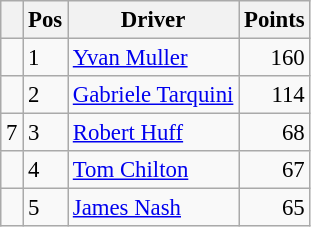<table class="wikitable" style="font-size: 95%;">
<tr>
<th></th>
<th>Pos</th>
<th>Driver</th>
<th>Points</th>
</tr>
<tr>
<td align="left"></td>
<td>1</td>
<td> <a href='#'>Yvan Muller</a></td>
<td align="right">160</td>
</tr>
<tr>
<td align="left"></td>
<td>2</td>
<td> <a href='#'>Gabriele Tarquini</a></td>
<td align="right">114</td>
</tr>
<tr>
<td align="left"> 7</td>
<td>3</td>
<td> <a href='#'>Robert Huff</a></td>
<td align="right">68</td>
</tr>
<tr>
<td align="left"></td>
<td>4</td>
<td> <a href='#'>Tom Chilton</a></td>
<td align="right">67</td>
</tr>
<tr>
<td align="left"></td>
<td>5</td>
<td> <a href='#'>James Nash</a></td>
<td align="right">65</td>
</tr>
</table>
